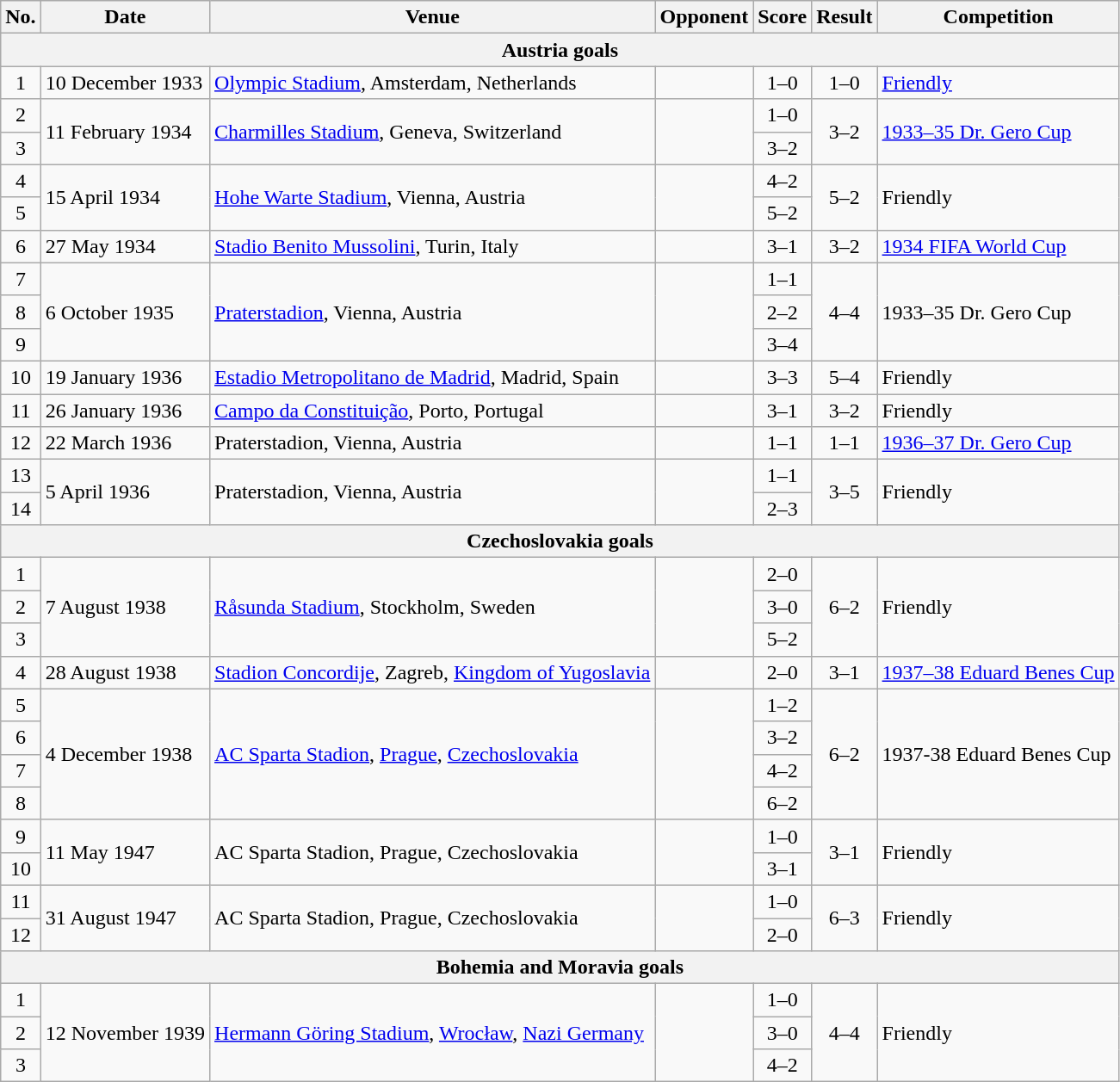<table class="wikitable sortable">
<tr>
<th scope="col">No.</th>
<th scope="col">Date</th>
<th scope="col">Venue</th>
<th scope="col">Opponent</th>
<th scope="col">Score</th>
<th scope="col">Result</th>
<th scope="col">Competition</th>
</tr>
<tr>
<th colspan="7">Austria goals</th>
</tr>
<tr>
<td style="text-align:center">1</td>
<td>10 December 1933</td>
<td><a href='#'>Olympic Stadium</a>, Amsterdam, Netherlands</td>
<td></td>
<td style="text-align:center">1–0</td>
<td style="text-align:center">1–0</td>
<td><a href='#'>Friendly</a></td>
</tr>
<tr>
<td style="text-align:center">2</td>
<td rowspan="2">11 February 1934</td>
<td rowspan="2"><a href='#'>Charmilles Stadium</a>, Geneva, Switzerland</td>
<td rowspan="2"></td>
<td style="text-align:center">1–0</td>
<td rowspan="2" style="text-align:center">3–2</td>
<td rowspan="2"><a href='#'>1933–35 Dr. Gero Cup</a></td>
</tr>
<tr>
<td style="text-align:center">3</td>
<td style="text-align:center">3–2</td>
</tr>
<tr>
<td style="text-align:center">4</td>
<td rowspan="2">15 April 1934</td>
<td rowspan="2"><a href='#'>Hohe Warte Stadium</a>, Vienna, Austria</td>
<td rowspan="2"></td>
<td style="text-align:center">4–2</td>
<td rowspan="2" style="text-align:center">5–2</td>
<td rowspan="2">Friendly</td>
</tr>
<tr>
<td style="text-align:center">5</td>
<td style="text-align:center">5–2</td>
</tr>
<tr>
<td style="text-align:center">6</td>
<td>27 May 1934</td>
<td><a href='#'>Stadio Benito Mussolini</a>, Turin, Italy</td>
<td></td>
<td style="text-align:center">3–1</td>
<td style="text-align:center">3–2</td>
<td><a href='#'>1934 FIFA World Cup</a></td>
</tr>
<tr>
<td style="text-align:center">7</td>
<td rowspan="3">6 October 1935</td>
<td rowspan="3"><a href='#'>Praterstadion</a>, Vienna, Austria</td>
<td rowspan="3"></td>
<td style="text-align:center">1–1</td>
<td rowspan=3 style="text-align:center">4–4</td>
<td rowspan="3">1933–35 Dr. Gero Cup</td>
</tr>
<tr>
<td style="text-align:center">8</td>
<td style="text-align:center">2–2</td>
</tr>
<tr>
<td style="text-align:center">9</td>
<td style="text-align:center">3–4</td>
</tr>
<tr>
<td style="text-align:center">10</td>
<td>19 January 1936</td>
<td><a href='#'>Estadio Metropolitano de Madrid</a>, Madrid, Spain</td>
<td></td>
<td style="text-align:center">3–3</td>
<td style="text-align:center">5–4</td>
<td>Friendly</td>
</tr>
<tr>
<td style="text-align:center">11</td>
<td>26 January 1936</td>
<td><a href='#'>Campo da Constituição</a>, Porto, Portugal</td>
<td></td>
<td style="text-align:center">3–1</td>
<td style="text-align:center">3–2</td>
<td>Friendly</td>
</tr>
<tr>
<td style="text-align:center">12</td>
<td>22 March 1936</td>
<td>Praterstadion, Vienna, Austria</td>
<td></td>
<td style="text-align:center">1–1</td>
<td style="text-align:center">1–1</td>
<td><a href='#'>1936–37 Dr. Gero Cup</a></td>
</tr>
<tr>
<td style="text-align:center">13</td>
<td rowspan="2">5 April 1936</td>
<td rowspan="2">Praterstadion, Vienna, Austria</td>
<td rowspan="2"></td>
<td style="text-align:center">1–1</td>
<td rowspan="2" style="text-align:center">3–5</td>
<td rowspan="2">Friendly</td>
</tr>
<tr>
<td style="text-align:center">14</td>
<td style="text-align:center">2–3</td>
</tr>
<tr>
<th colspan="7">Czechoslovakia goals</th>
</tr>
<tr>
<td style="text-align:center">1</td>
<td rowspan="3">7 August 1938</td>
<td rowspan="3"><a href='#'>Råsunda Stadium</a>, Stockholm, Sweden</td>
<td rowspan="3"></td>
<td style="text-align:center">2–0</td>
<td rowspan=3 style="text-align:center">6–2</td>
<td rowspan="3">Friendly</td>
</tr>
<tr>
<td style="text-align:center">2</td>
<td style="text-align:center">3–0</td>
</tr>
<tr>
<td style="text-align:center">3</td>
<td style="text-align:center">5–2</td>
</tr>
<tr>
<td style="text-align:center">4</td>
<td>28 August 1938</td>
<td><a href='#'>Stadion Concordije</a>, Zagreb, <a href='#'>Kingdom of Yugoslavia</a></td>
<td></td>
<td style="text-align:center">2–0</td>
<td style="text-align:center">3–1</td>
<td><a href='#'>1937–38 Eduard Benes Cup</a></td>
</tr>
<tr>
<td style="text-align:center">5</td>
<td rowspan="4">4 December 1938</td>
<td rowspan="4"><a href='#'>AC Sparta Stadion</a>, <a href='#'>Prague</a>, <a href='#'>Czechoslovakia</a></td>
<td rowspan="4"></td>
<td style="text-align:center">1–2</td>
<td rowspan="4" style="text-align:center">6–2</td>
<td rowspan="4">1937-38 Eduard Benes Cup</td>
</tr>
<tr>
<td style="text-align:center">6</td>
<td style="text-align:center">3–2</td>
</tr>
<tr>
<td style="text-align:center">7</td>
<td style="text-align:center">4–2</td>
</tr>
<tr>
<td style="text-align:center">8</td>
<td style="text-align:center">6–2</td>
</tr>
<tr>
<td style="text-align:center">9</td>
<td rowspan="2">11 May 1947</td>
<td rowspan="2">AC Sparta Stadion, Prague, Czechoslovakia</td>
<td rowspan="2"></td>
<td style="text-align:center">1–0</td>
<td rowspan="2" style="text-align:center">3–1</td>
<td rowspan="2">Friendly</td>
</tr>
<tr>
<td style="text-align:center">10</td>
<td style="text-align:center">3–1</td>
</tr>
<tr>
<td style="text-align:center">11</td>
<td rowspan="2">31 August 1947</td>
<td rowspan="2">AC Sparta Stadion, Prague, Czechoslovakia</td>
<td rowspan="2"></td>
<td style="text-align:center">1–0</td>
<td rowspan="2" style="text-align:center">6–3</td>
<td rowspan="2">Friendly</td>
</tr>
<tr>
<td style="text-align:center">12</td>
<td style="text-align:center">2–0</td>
</tr>
<tr>
<th colspan="7">Bohemia and Moravia goals</th>
</tr>
<tr>
<td style="text-align:center">1</td>
<td rowspan="3">12 November 1939</td>
<td rowspan="3"><a href='#'>Hermann Göring Stadium</a>, <a href='#'>Wrocław</a>, <a href='#'>Nazi Germany</a></td>
<td rowspan="3"></td>
<td style="text-align:center">1–0</td>
<td rowspan="3" style="text-align:center">4–4</td>
<td rowspan="3">Friendly</td>
</tr>
<tr>
<td style="text-align:center">2</td>
<td style="text-align:center">3–0</td>
</tr>
<tr>
<td style="text-align:center">3</td>
<td style="text-align:center">4–2</td>
</tr>
</table>
